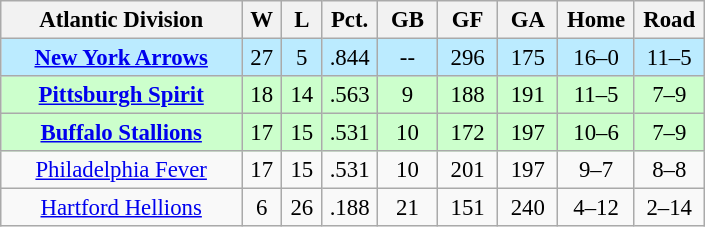<table class="wikitable" style="width:470px; font-size:95%; text-align:center">
<tr>
<th style="width:30%;">Atlantic Division</th>
<th style="width:5%;">W</th>
<th style="width:5%;">L</th>
<th style="width:5%;">Pct.</th>
<th style="width:7.5%;">GB</th>
<th style="width:7.5%;">GF</th>
<th style="width:7.5%;">GA</th>
<th style="width:7.5%;">Home</th>
<th style="width:7.5%;">Road</th>
</tr>
<tr style="text-align:center; background:#BBEBFF;">
<td><strong><a href='#'>New York Arrows</a></strong></td>
<td>27</td>
<td>5</td>
<td>.844</td>
<td>--</td>
<td>296</td>
<td>175</td>
<td>16–0</td>
<td>11–5</td>
</tr>
<tr style="text-align:center; background:#cfc;">
<td><strong><a href='#'>Pittsburgh Spirit</a></strong></td>
<td>18</td>
<td>14</td>
<td>.563</td>
<td>9</td>
<td>188</td>
<td>191</td>
<td>11–5</td>
<td>7–9</td>
</tr>
<tr style="text-align:center; background:#cfc;">
<td><strong><a href='#'>Buffalo Stallions</a></strong></td>
<td>17</td>
<td>15</td>
<td>.531</td>
<td>10</td>
<td>172</td>
<td>197</td>
<td>10–6</td>
<td>7–9</td>
</tr>
<tr>
<td><a href='#'>Philadelphia Fever</a></td>
<td>17</td>
<td>15</td>
<td>.531</td>
<td>10</td>
<td>201</td>
<td>197</td>
<td>9–7</td>
<td>8–8</td>
</tr>
<tr>
<td><a href='#'>Hartford Hellions</a></td>
<td>6</td>
<td>26</td>
<td>.188</td>
<td>21</td>
<td>151</td>
<td>240</td>
<td>4–12</td>
<td>2–14</td>
</tr>
</table>
